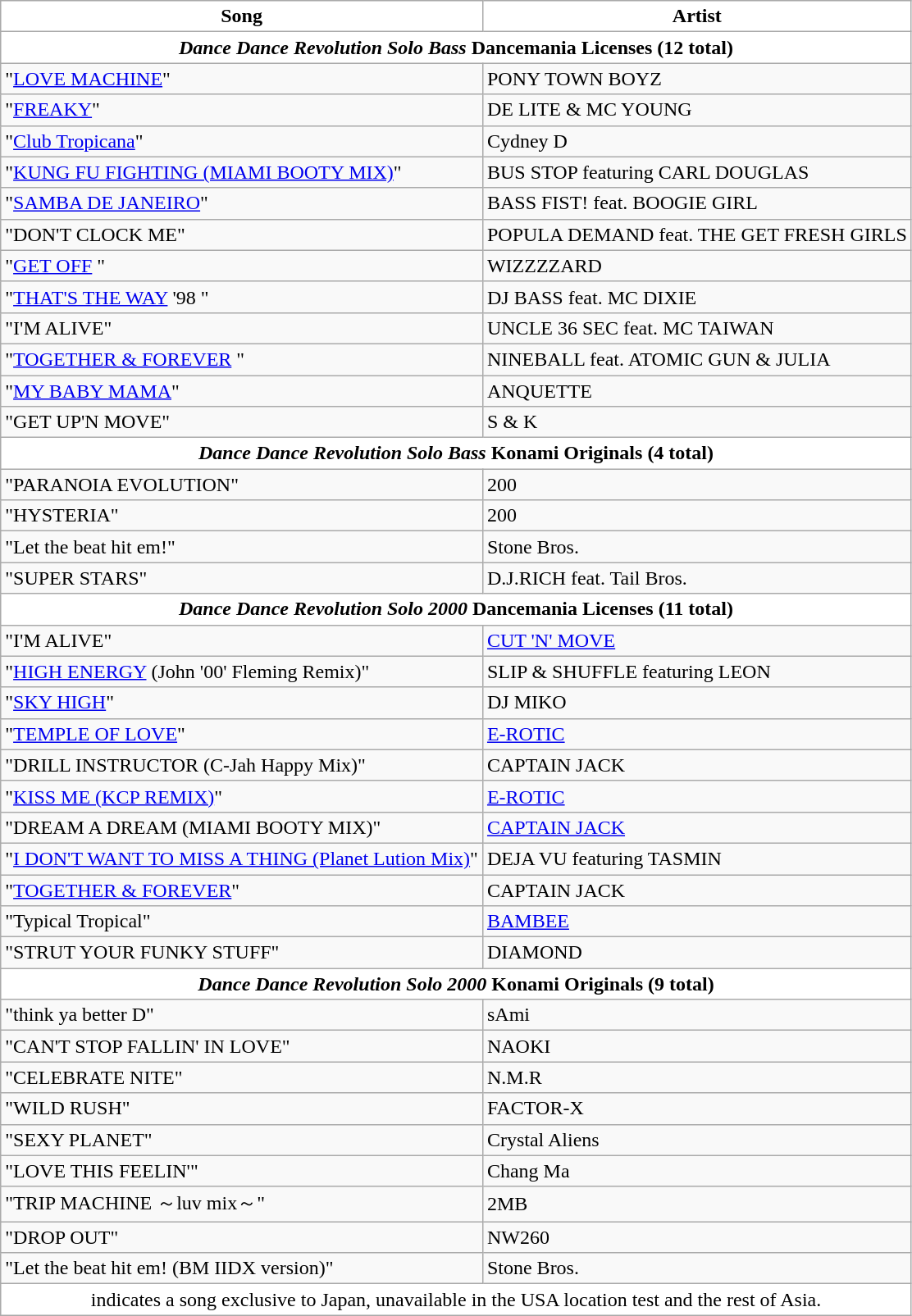<table class="wikitable">
<tr>
<th style="background:#fff;">Song</th>
<th style="background:#fff;">Artist</th>
</tr>
<tr>
<th colspan="3" style="background:#ffffff;"><em>Dance Dance Revolution Solo Bass</em> Dancemania Licenses (12 total)</th>
</tr>
<tr>
<td>"<a href='#'>LOVE MACHINE</a>"</td>
<td>PONY TOWN BOYZ</td>
</tr>
<tr>
<td>"<a href='#'>FREAKY</a>"</td>
<td>DE LITE & MC YOUNG</td>
</tr>
<tr>
<td>"<a href='#'>Club Tropicana</a>"</td>
<td>Cydney D</td>
</tr>
<tr>
<td>"<a href='#'>KUNG FU FIGHTING (MIAMI BOOTY MIX)</a>"</td>
<td>BUS STOP featuring CARL DOUGLAS</td>
</tr>
<tr>
<td>"<a href='#'>SAMBA DE JANEIRO</a>"</td>
<td>BASS FIST! feat. BOOGIE GIRL</td>
</tr>
<tr>
<td>"DON'T CLOCK ME"</td>
<td>POPULA DEMAND feat. THE GET FRESH GIRLS</td>
</tr>
<tr>
<td>"<a href='#'>GET OFF</a> "</td>
<td>WIZZZZARD</td>
</tr>
<tr>
<td>"<a href='#'>THAT'S THE WAY</a> '98 "</td>
<td>DJ BASS feat. MC DIXIE</td>
</tr>
<tr>
<td>"I'M ALIVE"</td>
<td>UNCLE 36 SEC feat. MC TAIWAN</td>
</tr>
<tr>
<td>"<a href='#'>TOGETHER & FOREVER</a> "</td>
<td>NINEBALL feat. ATOMIC GUN & JULIA</td>
</tr>
<tr>
<td>"<a href='#'>MY BABY MAMA</a>"</td>
<td>ANQUETTE</td>
</tr>
<tr>
<td>"GET UP'N MOVE"</td>
<td>S & K</td>
</tr>
<tr>
<th colspan="3" style="background:#ffffff;"><em>Dance Dance Revolution Solo Bass</em> Konami Originals (4 total)</th>
</tr>
<tr>
<td>"PARANOIA EVOLUTION"</td>
<td>200</td>
</tr>
<tr>
<td>"HYSTERIA"</td>
<td>200</td>
</tr>
<tr>
<td>"Let the beat hit em!"</td>
<td>Stone Bros.</td>
</tr>
<tr>
<td>"SUPER STARS"</td>
<td>D.J.RICH feat. Tail Bros.</td>
</tr>
<tr>
<th colspan="3" style="background:#ffffff;"><em>Dance Dance Revolution Solo 2000</em> Dancemania Licenses (11 total)</th>
</tr>
<tr>
<td>"I'M ALIVE"</td>
<td><a href='#'>CUT 'N' MOVE</a></td>
</tr>
<tr>
<td>"<a href='#'>HIGH ENERGY</a> (John '00' Fleming Remix)"</td>
<td>SLIP & SHUFFLE featuring LEON</td>
</tr>
<tr>
<td>"<a href='#'>SKY HIGH</a>"</td>
<td>DJ MIKO</td>
</tr>
<tr>
<td>"<a href='#'>TEMPLE OF LOVE</a>"</td>
<td><a href='#'>E-ROTIC</a></td>
</tr>
<tr>
<td>"DRILL INSTRUCTOR (C-Jah Happy Mix)"</td>
<td>CAPTAIN JACK</td>
</tr>
<tr>
<td>"<a href='#'>KISS ME (KCP REMIX)</a>"</td>
<td><a href='#'>E-ROTIC</a></td>
</tr>
<tr>
<td>"DREAM A DREAM (MIAMI BOOTY MIX)"</td>
<td><a href='#'>CAPTAIN JACK</a></td>
</tr>
<tr>
<td>"<a href='#'>I DON'T WANT TO MISS A THING (Planet Lution Mix)</a>"</td>
<td>DEJA VU featuring TASMIN</td>
</tr>
<tr>
<td>"<a href='#'>TOGETHER & FOREVER</a>" </td>
<td>CAPTAIN JACK</td>
</tr>
<tr>
<td>"Typical Tropical"</td>
<td><a href='#'>BAMBEE</a></td>
</tr>
<tr>
<td>"STRUT YOUR FUNKY STUFF"</td>
<td>DIAMOND</td>
</tr>
<tr>
<th colspan="3" style="background:#ffffff;"><em>Dance Dance Revolution Solo 2000</em> Konami Originals (9 total)</th>
</tr>
<tr>
<td>"think ya better D"</td>
<td>sAmi</td>
</tr>
<tr>
<td>"CAN'T STOP FALLIN' IN LOVE"</td>
<td>NAOKI</td>
</tr>
<tr>
<td>"CELEBRATE NITE"</td>
<td>N.M.R</td>
</tr>
<tr>
<td>"WILD RUSH"</td>
<td>FACTOR-X</td>
</tr>
<tr>
<td>"SEXY PLANET"</td>
<td>Crystal Aliens</td>
</tr>
<tr>
<td>"LOVE THIS FEELIN'"</td>
<td>Chang Ma</td>
</tr>
<tr>
<td>"TRIP MACHINE ～luv mix～"</td>
<td>2MB</td>
</tr>
<tr>
<td>"DROP OUT"</td>
<td>NW260</td>
</tr>
<tr>
<td>"Let the beat hit em! (BM IIDX version)"</td>
<td>Stone Bros.</td>
</tr>
<tr>
<td colspan="2" style="background:#ffffff; text-align: center;"> indicates a song exclusive to Japan, unavailable in the USA location test and the rest of Asia.</td>
</tr>
</table>
